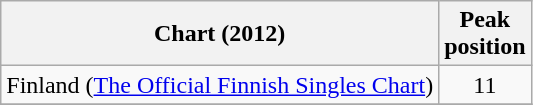<table class="wikitable">
<tr>
<th scope="col">Chart (2012)</th>
<th scope="col">Peak<br>position</th>
</tr>
<tr>
<td>Finland (<a href='#'>The Official Finnish Singles Chart</a>)</td>
<td style="text-align:center;">11</td>
</tr>
<tr>
</tr>
</table>
